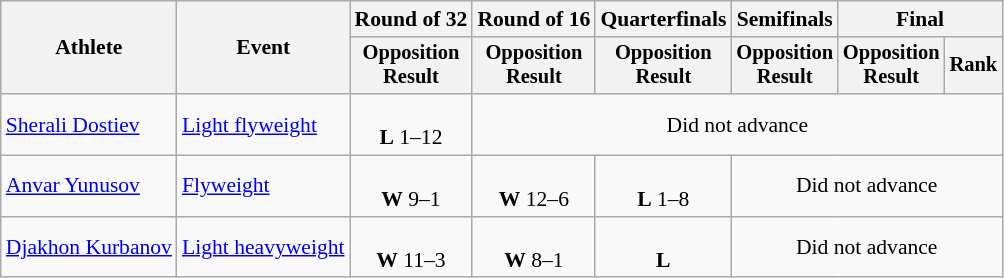<table class="wikitable" style="font-size:90%">
<tr>
<th rowspan="2">Athlete</th>
<th rowspan="2">Event</th>
<th>Round of 32</th>
<th>Round of 16</th>
<th>Quarterfinals</th>
<th>Semifinals</th>
<th colspan=2>Final</th>
</tr>
<tr style="font-size:95%">
<th>Opposition<br>Result</th>
<th>Opposition<br>Result</th>
<th>Opposition<br>Result</th>
<th>Opposition<br>Result</th>
<th>Opposition<br>Result</th>
<th>Rank</th>
</tr>
<tr align=center>
<td align=left><a href='#'>Sherali Dostiev</a></td>
<td align=left><a href='#'>Light flyweight</a></td>
<td><br><strong>L</strong> 1–12</td>
<td colspan=5>Did not advance</td>
</tr>
<tr align=center>
<td align=left><a href='#'>Anvar Yunusov</a></td>
<td align=left><a href='#'>Flyweight</a></td>
<td><br><strong>W</strong> 9–1</td>
<td><br><strong>W</strong> 12–6</td>
<td><br><strong>L</strong> 1–8</td>
<td colspan=3>Did not advance</td>
</tr>
<tr align=center>
<td align=left><a href='#'>Djakhon Kurbanov</a></td>
<td align=left><a href='#'>Light heavyweight</a></td>
<td><br><strong>W</strong> 11–3</td>
<td><br><strong>W</strong> 8–1</td>
<td><br><strong>L</strong> </td>
<td colspan=3>Did not advance</td>
</tr>
</table>
